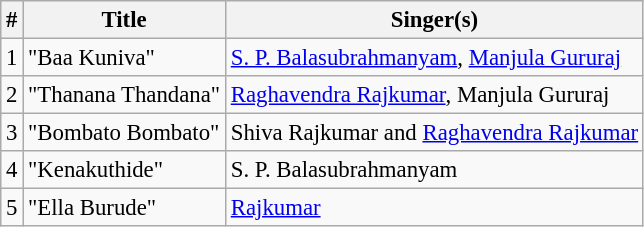<table class="wikitable" style="font-size:95%;">
<tr>
<th>#</th>
<th>Title</th>
<th>Singer(s)</th>
</tr>
<tr>
<td>1</td>
<td>"Baa Kuniva"</td>
<td><a href='#'>S. P. Balasubrahmanyam</a>, <a href='#'>Manjula Gururaj</a></td>
</tr>
<tr>
<td>2</td>
<td>"Thanana Thandana"</td>
<td><a href='#'>Raghavendra Rajkumar</a>, Manjula Gururaj</td>
</tr>
<tr>
<td>3</td>
<td>"Bombato Bombato"</td>
<td>Shiva Rajkumar and <a href='#'>Raghavendra Rajkumar</a></td>
</tr>
<tr>
<td>4</td>
<td>"Kenakuthide"</td>
<td>S. P. Balasubrahmanyam</td>
</tr>
<tr>
<td>5</td>
<td>"Ella Burude"</td>
<td><a href='#'>Rajkumar</a></td>
</tr>
</table>
